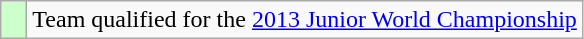<table class="wikitable" style="text-align: center;">
<tr>
<td width=10px bgcolor=#ccffcc></td>
<td>Team qualified for the <a href='#'>2013 Junior World Championship</a></td>
</tr>
</table>
